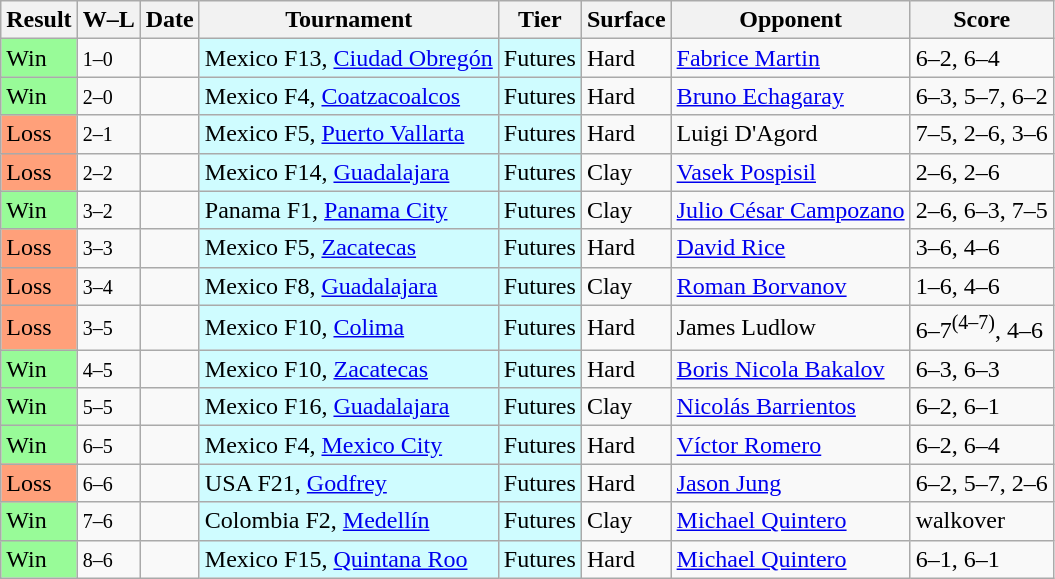<table class="sortable wikitable">
<tr>
<th>Result</th>
<th class="unsortable">W–L</th>
<th>Date</th>
<th>Tournament</th>
<th>Tier</th>
<th>Surface</th>
<th>Opponent</th>
<th class="unsortable">Score</th>
</tr>
<tr>
<td bgcolor=98FB98>Win</td>
<td><small>1–0</small></td>
<td></td>
<td style="background:#cffcff;">Mexico F13, <a href='#'>Ciudad Obregón</a></td>
<td style="background:#cffcff;">Futures</td>
<td>Hard</td>
<td> <a href='#'>Fabrice Martin</a></td>
<td>6–2, 6–4</td>
</tr>
<tr>
<td bgcolor=98FB98>Win</td>
<td><small>2–0</small></td>
<td></td>
<td style="background:#cffcff;">Mexico F4, <a href='#'>Coatzacoalcos</a></td>
<td style="background:#cffcff;">Futures</td>
<td>Hard</td>
<td> <a href='#'>Bruno Echagaray</a></td>
<td>6–3, 5–7, 6–2</td>
</tr>
<tr>
<td bgcolor=FFA07A>Loss</td>
<td><small>2–1</small></td>
<td></td>
<td style="background:#cffcff;">Mexico F5, <a href='#'>Puerto Vallarta</a></td>
<td style="background:#cffcff;">Futures</td>
<td>Hard</td>
<td> Luigi D'Agord</td>
<td>7–5, 2–6, 3–6</td>
</tr>
<tr>
<td bgcolor=FFA07A>Loss</td>
<td><small>2–2</small></td>
<td></td>
<td style="background:#cffcff;">Mexico F14, <a href='#'>Guadalajara</a></td>
<td style="background:#cffcff;">Futures</td>
<td>Clay</td>
<td> <a href='#'>Vasek Pospisil</a></td>
<td>2–6, 2–6</td>
</tr>
<tr>
<td bgcolor=98FB98>Win</td>
<td><small>3–2</small></td>
<td></td>
<td style="background:#cffcff;">Panama F1, <a href='#'>Panama City</a></td>
<td style="background:#cffcff;">Futures</td>
<td>Clay</td>
<td> <a href='#'>Julio César Campozano</a></td>
<td>2–6, 6–3, 7–5</td>
</tr>
<tr>
<td bgcolor=FFA07A>Loss</td>
<td><small>3–3</small></td>
<td></td>
<td style="background:#cffcff;">Mexico F5, <a href='#'>Zacatecas</a></td>
<td style="background:#cffcff;">Futures</td>
<td>Hard</td>
<td> <a href='#'>David Rice</a></td>
<td>3–6, 4–6</td>
</tr>
<tr>
<td bgcolor=FFA07A>Loss</td>
<td><small>3–4</small></td>
<td></td>
<td style="background:#cffcff;">Mexico F8, <a href='#'>Guadalajara</a></td>
<td style="background:#cffcff;">Futures</td>
<td>Clay</td>
<td> <a href='#'>Roman Borvanov</a></td>
<td>1–6, 4–6</td>
</tr>
<tr>
<td bgcolor=FFA07A>Loss</td>
<td><small>3–5</small></td>
<td></td>
<td style="background:#cffcff;">Mexico F10, <a href='#'>Colima</a></td>
<td style="background:#cffcff;">Futures</td>
<td>Hard</td>
<td> James Ludlow</td>
<td>6–7<sup>(4–7)</sup>, 4–6</td>
</tr>
<tr>
<td bgcolor=98FB98>Win</td>
<td><small>4–5</small></td>
<td></td>
<td style="background:#cffcff;">Mexico F10, <a href='#'>Zacatecas</a></td>
<td style="background:#cffcff;">Futures</td>
<td>Hard</td>
<td> <a href='#'>Boris Nicola Bakalov</a></td>
<td>6–3, 6–3</td>
</tr>
<tr>
<td bgcolor=98FB98>Win</td>
<td><small>5–5</small></td>
<td></td>
<td style="background:#cffcff;">Mexico F16, <a href='#'>Guadalajara</a></td>
<td style="background:#cffcff;">Futures</td>
<td>Clay</td>
<td> <a href='#'>Nicolás Barrientos</a></td>
<td>6–2, 6–1</td>
</tr>
<tr>
<td bgcolor=98FB98>Win</td>
<td><small>6–5</small></td>
<td></td>
<td style="background:#cffcff;">Mexico F4, <a href='#'>Mexico City</a></td>
<td style="background:#cffcff;">Futures</td>
<td>Hard</td>
<td> <a href='#'>Víctor Romero</a></td>
<td>6–2, 6–4</td>
</tr>
<tr>
<td bgcolor=FFA07A>Loss</td>
<td><small>6–6</small></td>
<td></td>
<td style="background:#cffcff;">USA F21, <a href='#'>Godfrey</a></td>
<td style="background:#cffcff;">Futures</td>
<td>Hard</td>
<td> <a href='#'>Jason Jung</a></td>
<td>6–2, 5–7, 2–6</td>
</tr>
<tr>
<td bgcolor=98FB98>Win</td>
<td><small>7–6</small></td>
<td></td>
<td style="background:#cffcff;">Colombia F2, <a href='#'>Medellín</a></td>
<td style="background:#cffcff;">Futures</td>
<td>Clay</td>
<td> <a href='#'>Michael Quintero</a></td>
<td>walkover</td>
</tr>
<tr>
<td bgcolor=98FB98>Win</td>
<td><small>8–6</small></td>
<td></td>
<td style="background:#cffcff;">Mexico F15, <a href='#'>Quintana Roo</a></td>
<td style="background:#cffcff;">Futures</td>
<td>Hard</td>
<td> <a href='#'>Michael Quintero</a></td>
<td>6–1, 6–1</td>
</tr>
</table>
